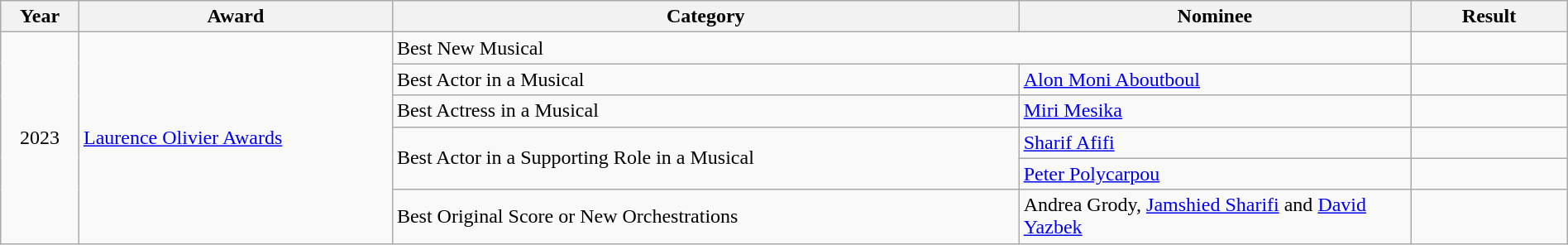<table class="wikitable" style="width:100%;">
<tr>
<th style="width:5%;">Year</th>
<th style="width:20%;">Award</th>
<th style="width:40%;">Category</th>
<th style="width:25%;">Nominee</th>
<th style="width:10%;">Result</th>
</tr>
<tr>
<td rowspan="6" style="text-align:center;">2023</td>
<td rowspan="6"><a href='#'>Laurence Olivier Awards</a></td>
<td colspan="2">Best New Musical</td>
<td></td>
</tr>
<tr>
<td>Best Actor in a Musical</td>
<td><a href='#'>Alon Moni Aboutboul</a></td>
<td></td>
</tr>
<tr>
<td>Best Actress in a Musical</td>
<td><a href='#'>Miri Mesika</a></td>
<td></td>
</tr>
<tr>
<td rowspan="2">Best Actor in a Supporting Role in a Musical</td>
<td><a href='#'>Sharif Afifi</a></td>
<td></td>
</tr>
<tr>
<td><a href='#'>Peter Polycarpou</a></td>
<td></td>
</tr>
<tr>
<td>Best Original Score or New Orchestrations</td>
<td>Andrea Grody, <a href='#'>Jamshied Sharifi</a> and <a href='#'>David Yazbek</a></td>
<td></td>
</tr>
</table>
